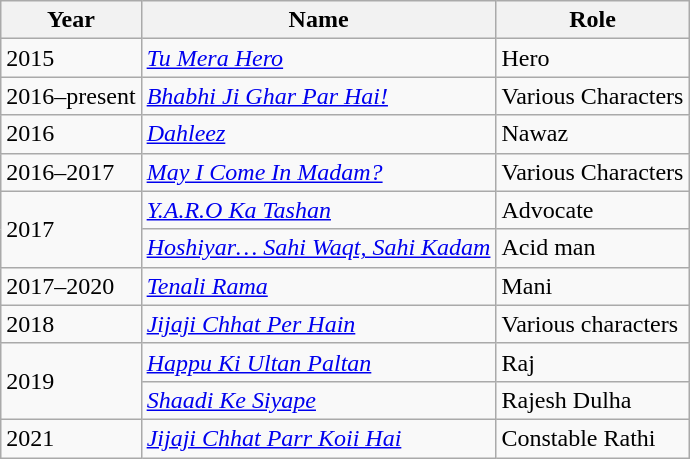<table class="wikitable">
<tr>
<th>Year</th>
<th>Name</th>
<th>Role</th>
</tr>
<tr>
<td>2015</td>
<td><em><a href='#'>Tu Mera Hero</a></em></td>
<td>Hero</td>
</tr>
<tr>
<td>2016–present</td>
<td><em><a href='#'>Bhabhi Ji Ghar Par Hai!</a></em></td>
<td>Various Characters</td>
</tr>
<tr>
<td>2016</td>
<td><em><a href='#'>Dahleez</a></em></td>
<td>Nawaz</td>
</tr>
<tr>
<td>2016–2017</td>
<td><em><a href='#'>May I Come In Madam?</a></em></td>
<td>Various Characters</td>
</tr>
<tr>
<td rowspan="2">2017</td>
<td><em><a href='#'>Y.A.R.O Ka Tashan</a></em></td>
<td>Advocate</td>
</tr>
<tr>
<td><em><a href='#'>Hoshiyar… Sahi Waqt, Sahi Kadam</a></em></td>
<td>Acid man</td>
</tr>
<tr>
<td>2017–2020</td>
<td><em><a href='#'>Tenali Rama</a></em></td>
<td>Mani</td>
</tr>
<tr>
<td>2018</td>
<td><em><a href='#'>Jijaji Chhat Per Hain</a></em></td>
<td>Various characters</td>
</tr>
<tr>
<td rowspan="2">2019</td>
<td><em><a href='#'>Happu Ki Ultan Paltan</a></em></td>
<td>Raj</td>
</tr>
<tr>
<td><em><a href='#'>Shaadi Ke Siyape</a></em></td>
<td>Rajesh Dulha</td>
</tr>
<tr>
<td>2021</td>
<td><em><a href='#'>Jijaji Chhat Parr Koii Hai</a></em></td>
<td>Constable Rathi</td>
</tr>
</table>
